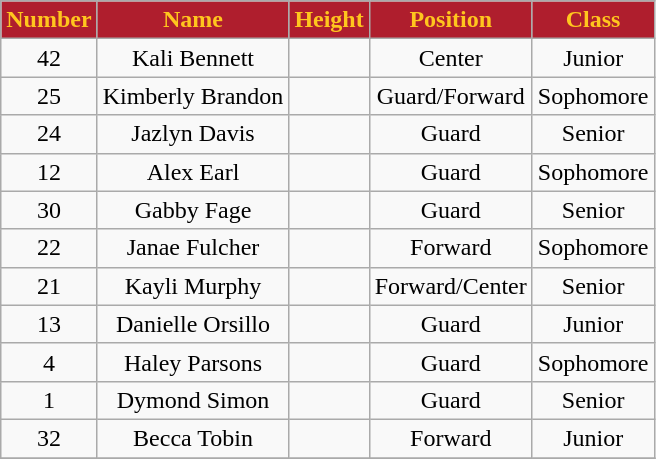<table class="wikitable sortable" style="text-align:center">
<tr>
<th style="background:#AF1E2D;color:#FFC61E;">Number</th>
<th style="background:#AF1E2D;color:#FFC61E;">Name</th>
<th style="background:#AF1E2D;color:#FFC61E;">Height</th>
<th style="background:#AF1E2D;color:#FFC61E;">Position</th>
<th style="background:#AF1E2D;color:#FFC61E;">Class</th>
</tr>
<tr>
<td>42</td>
<td>Kali Bennett</td>
<td></td>
<td>Center</td>
<td>Junior</td>
</tr>
<tr>
<td>25</td>
<td>Kimberly Brandon</td>
<td></td>
<td>Guard/Forward</td>
<td>Sophomore</td>
</tr>
<tr>
<td>24</td>
<td>Jazlyn Davis</td>
<td></td>
<td>Guard</td>
<td>Senior</td>
</tr>
<tr>
<td>12</td>
<td>Alex Earl</td>
<td></td>
<td>Guard</td>
<td>Sophomore</td>
</tr>
<tr>
<td>30</td>
<td>Gabby Fage</td>
<td></td>
<td>Guard</td>
<td>Senior</td>
</tr>
<tr>
<td>22</td>
<td>Janae Fulcher</td>
<td></td>
<td>Forward</td>
<td>Sophomore</td>
</tr>
<tr>
<td>21</td>
<td>Kayli Murphy</td>
<td></td>
<td>Forward/Center</td>
<td>Senior</td>
</tr>
<tr>
<td>13</td>
<td>Danielle Orsillo</td>
<td></td>
<td>Guard</td>
<td>Junior</td>
</tr>
<tr>
<td>4</td>
<td>Haley Parsons</td>
<td></td>
<td>Guard</td>
<td>Sophomore</td>
</tr>
<tr>
<td>1</td>
<td>Dymond Simon</td>
<td></td>
<td>Guard</td>
<td>Senior</td>
</tr>
<tr>
<td>32</td>
<td>Becca Tobin</td>
<td></td>
<td>Forward</td>
<td>Junior</td>
</tr>
<tr>
</tr>
</table>
